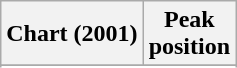<table class="wikitable">
<tr>
<th>Chart (2001)</th>
<th>Peak<br>position</th>
</tr>
<tr>
</tr>
<tr>
</tr>
<tr>
</tr>
<tr>
</tr>
<tr>
</tr>
</table>
